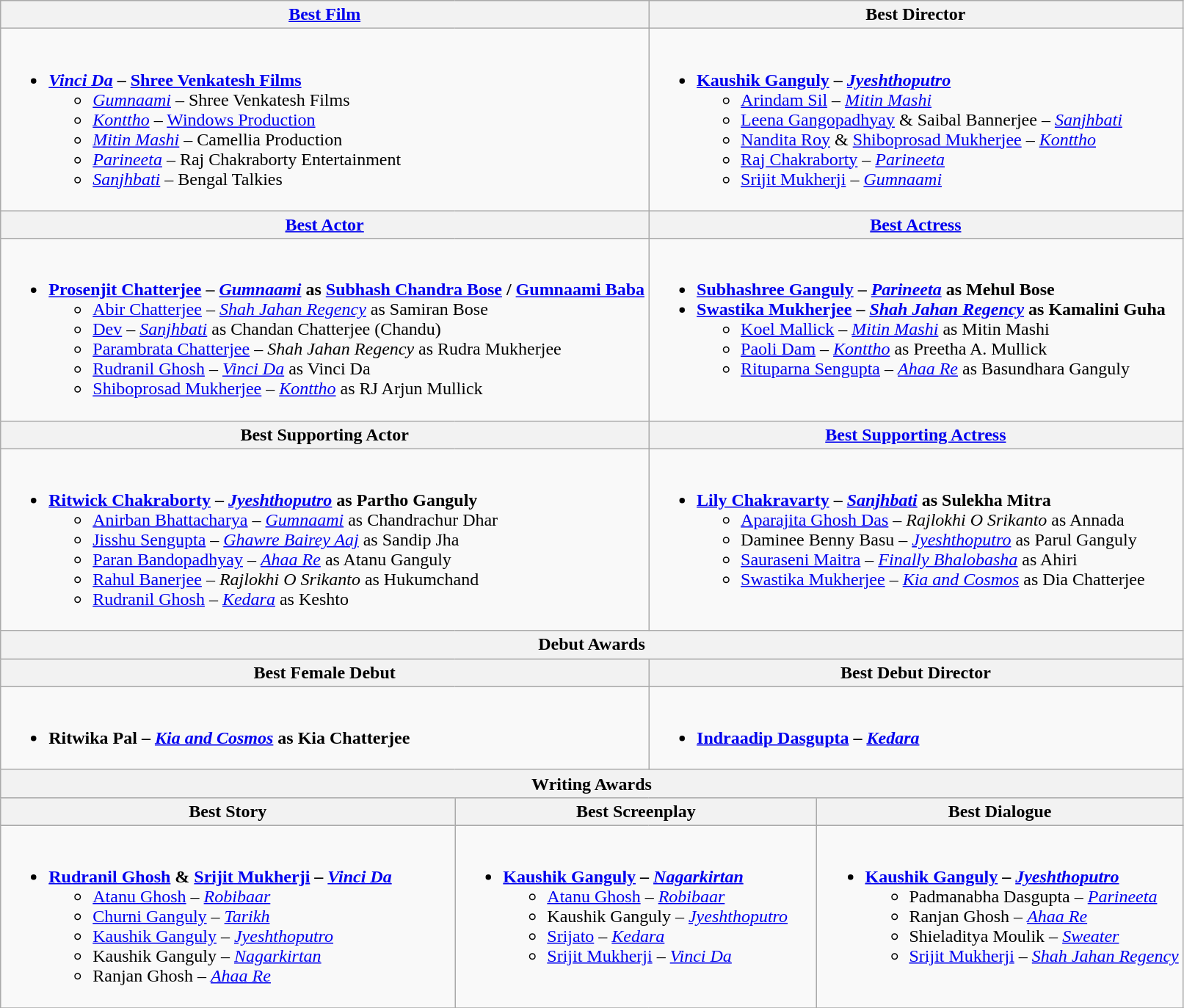<table class="wikitable">
<tr>
<th colspan="3"><a href='#'> Best Film</a></th>
<th colspan="3">Best Director</th>
</tr>
<tr>
<td colspan="3"; valign=top><br><ul><li><strong><em><a href='#'>Vinci Da</a></em></strong> <strong>– <a href='#'>Shree Venkatesh Films</a></strong><ul><li><em><a href='#'>Gumnaami</a></em> – Shree Venkatesh Films</li><li><em><a href='#'>Konttho</a></em> – <a href='#'>Windows Production</a></li><li><em><a href='#'>Mitin Mashi</a></em> – Camellia Production</li><li><em><a href='#'>Parineeta</a></em> – Raj Chakraborty Entertainment</li><li><em><a href='#'>Sanjhbati</a></em> – Bengal Talkies</li></ul></li></ul></td>
<td colspan="3"; valign=top><br><ul><li><strong><a href='#'>Kaushik Ganguly</a> –</strong> <strong><em><a href='#'>Jyeshthoputro</a></em></strong><ul><li><a href='#'>Arindam Sil</a> – <em><a href='#'>Mitin Mashi</a></em></li><li><a href='#'>Leena Gangopadhyay</a> & Saibal Bannerjee – <em><a href='#'>Sanjhbati</a></em></li><li><a href='#'>Nandita Roy</a> & <a href='#'>Shiboprosad Mukherjee</a> – <em><a href='#'>Konttho</a></em></li><li><a href='#'>Raj Chakraborty</a> – <em><a href='#'>Parineeta</a></em></li><li><a href='#'>Srijit Mukherji</a> – <em><a href='#'>Gumnaami</a></em></li></ul></li></ul></td>
</tr>
<tr>
<th colspan="3"><a href='#'>Best Actor</a></th>
<th colspan="3"><a href='#'>Best Actress</a></th>
</tr>
<tr>
<td colspan="3"; valign=top><br><ul><li><strong><a href='#'>Prosenjit Chatterjee</a> –</strong> <strong><em><a href='#'>Gumnaami</a></em></strong> <strong>as <a href='#'>Subhash Chandra Bose</a> / <a href='#'>Gumnaami Baba</a></strong><ul><li><a href='#'>Abir Chatterjee</a> – <em><a href='#'>Shah Jahan Regency</a></em> as Samiran Bose</li><li><a href='#'>Dev</a> – <em><a href='#'>Sanjhbati</a></em> as Chandan Chatterjee (Chandu)</li><li><a href='#'>Parambrata Chatterjee</a> – <em>Shah Jahan Regency</em> as Rudra Mukherjee</li><li><a href='#'>Rudranil Ghosh</a> – <em><a href='#'>Vinci Da</a></em> as Vinci Da</li><li><a href='#'>Shiboprosad Mukherjee</a> – <em><a href='#'>Konttho</a></em> as RJ Arjun Mullick</li></ul></li></ul></td>
<td colspan="3"; valign=top><br><ul><li><strong><a href='#'>Subhashree Ganguly</a> –</strong> <strong><em><a href='#'>Parineeta</a></em></strong> <strong>as Mehul Bose</strong></li><li><strong><a href='#'>Swastika Mukherjee</a> –</strong> <strong><em><a href='#'>Shah Jahan Regency</a></em></strong> <strong>as Kamalini Guha</strong><ul><li><a href='#'>Koel Mallick</a> – <em><a href='#'>Mitin Mashi</a></em> as Mitin Mashi</li><li><a href='#'>Paoli Dam</a> – <em><a href='#'>Konttho</a></em> as Preetha A. Mullick</li><li><a href='#'>Rituparna Sengupta</a> – <em><a href='#'>Ahaa Re</a></em> as Basundhara Ganguly</li></ul></li></ul></td>
</tr>
<tr>
<th colspan="3">Best Supporting Actor</th>
<th colspan="3"><a href='#'>Best Supporting Actress</a></th>
</tr>
<tr>
<td colspan="3"; valign=top><br><ul><li><strong><a href='#'>Ritwick Chakraborty</a> –</strong> <strong><em><a href='#'>Jyeshthoputro</a></em></strong> <strong>as Partho Ganguly</strong><ul><li><a href='#'>Anirban Bhattacharya</a> – <em><a href='#'>Gumnaami</a></em> as Chandrachur Dhar</li><li><a href='#'>Jisshu Sengupta</a> – <em><a href='#'>Ghawre Bairey Aaj</a></em> as Sandip Jha</li><li><a href='#'>Paran Bandopadhyay</a> – <em><a href='#'>Ahaa Re</a></em> as Atanu Ganguly</li><li><a href='#'>Rahul Banerjee</a> – <em>Rajlokhi O Srikanto</em> as Hukumchand</li><li><a href='#'>Rudranil Ghosh</a> – <em><a href='#'>Kedara</a></em> as Keshto</li></ul></li></ul></td>
<td colspan="3"; valign=top><br><ul><li><strong><a href='#'>Lily Chakravarty</a> –</strong> <strong><em><a href='#'>Sanjhbati</a></em></strong> <strong>as Sulekha Mitra</strong><ul><li><a href='#'>Aparajita Ghosh Das</a> – <em>Rajlokhi O Srikanto</em> as Annada</li><li>Daminee Benny Basu – <em><a href='#'>Jyeshthoputro</a></em> as Parul Ganguly</li><li><a href='#'>Sauraseni Maitra</a> – <em><a href='#'>Finally Bhalobasha</a></em> as Ahiri</li><li><a href='#'>Swastika Mukherjee</a> – <em><a href='#'>Kia and Cosmos</a></em> as Dia Chatterjee</li></ul></li></ul></td>
</tr>
<tr>
<th colspan=6>Debut Awards</th>
</tr>
<tr>
<th colspan=3>Best Female Debut</th>
<th colspan=3>Best Debut Director</th>
</tr>
<tr>
<td colspan=3; valign=top><br><ul><li><strong>Ritwika Pal –</strong> <strong><em><a href='#'>Kia and Cosmos</a></em></strong> <strong>as Kia Chatterjee</strong></li></ul></td>
<td colspan=3; valign=top><br><ul><li><strong><a href='#'>Indraadip Dasgupta</a> –</strong> <strong><em><a href='#'>Kedara</a></em></strong></li></ul></td>
</tr>
<tr>
<th colspan=6>Writing Awards</th>
</tr>
<tr>
<th colspan=2>Best Story</th>
<th colspan=2>Best Screenplay</th>
<th colspan=2>Best Dialogue</th>
</tr>
<tr>
<td colspan=2; valign=top><br><ul><li><strong><a href='#'>Rudranil Ghosh</a> & <a href='#'>Srijit Mukherji</a> –</strong> <strong><em><a href='#'>Vinci Da</a></em></strong><ul><li><a href='#'>Atanu Ghosh</a> – <em><a href='#'>Robibaar</a></em></li><li><a href='#'>Churni Ganguly</a> – <em><a href='#'>Tarikh</a></em></li><li><a href='#'>Kaushik Ganguly</a> – <em><a href='#'>Jyeshthoputro</a></em></li><li>Kaushik Ganguly – <em><a href='#'>Nagarkirtan</a></em></li><li>Ranjan Ghosh – <em><a href='#'>Ahaa Re</a></em></li></ul></li></ul></td>
<td colspan=2; valign=top><br><ul><li><strong><a href='#'>Kaushik Ganguly</a> –</strong> <strong><em><a href='#'>Nagarkirtan</a></em></strong><ul><li><a href='#'>Atanu Ghosh</a> – <em><a href='#'>Robibaar</a></em></li><li>Kaushik Ganguly – <em><a href='#'>Jyeshthoputro</a></em></li><li><a href='#'>Srijato</a> – <em><a href='#'>Kedara</a></em></li><li><a href='#'>Srijit Mukherji</a> – <em><a href='#'>Vinci Da</a></em></li></ul></li></ul></td>
<td colspan=2; valign=top><br><ul><li><strong><a href='#'>Kaushik Ganguly</a> –</strong> <strong><em><a href='#'>Jyeshthoputro</a></em></strong><ul><li>Padmanabha Dasgupta – <em><a href='#'>Parineeta</a></em></li><li>Ranjan Ghosh – <em><a href='#'>Ahaa Re</a></em></li><li>Shieladitya Moulik – <em><a href='#'>Sweater</a></em></li><li><a href='#'>Srijit Mukherji</a> – <em><a href='#'>Shah Jahan Regency</a></em></li></ul></li></ul></td>
</tr>
<tr>
</tr>
</table>
